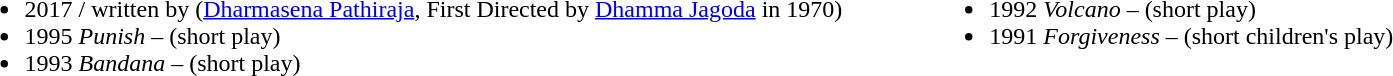<table>
<tr>
<td valign=top><br><ul><li>2017   / written by (<a href='#'>Dharmasena Pathiraja</a>, First Directed by <a href='#'>Dhamma Jagoda</a> in 1970)</li><li>1995 <em>Punish</em> – (short play)</li><li>1993 <em>Bandana</em> – (short play)</li></ul></td>
<td style="width:50px;"></td>
<td valign=top><br><ul><li>1992 <em>Volcano</em> – (short play)</li><li>1991 <em>Forgiveness</em> – (short children's play)</li></ul></td>
</tr>
</table>
